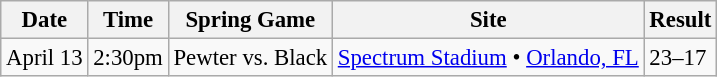<table class="wikitable" style="font-size:95%;">
<tr>
<th>Date</th>
<th>Time</th>
<th>Spring Game</th>
<th>Site</th>
<th>Result</th>
</tr>
<tr>
<td>April 13</td>
<td>2:30pm</td>
<td>Pewter vs. Black</td>
<td><a href='#'>Spectrum Stadium</a> • <a href='#'>Orlando, FL</a></td>
<td>23–17</td>
</tr>
</table>
